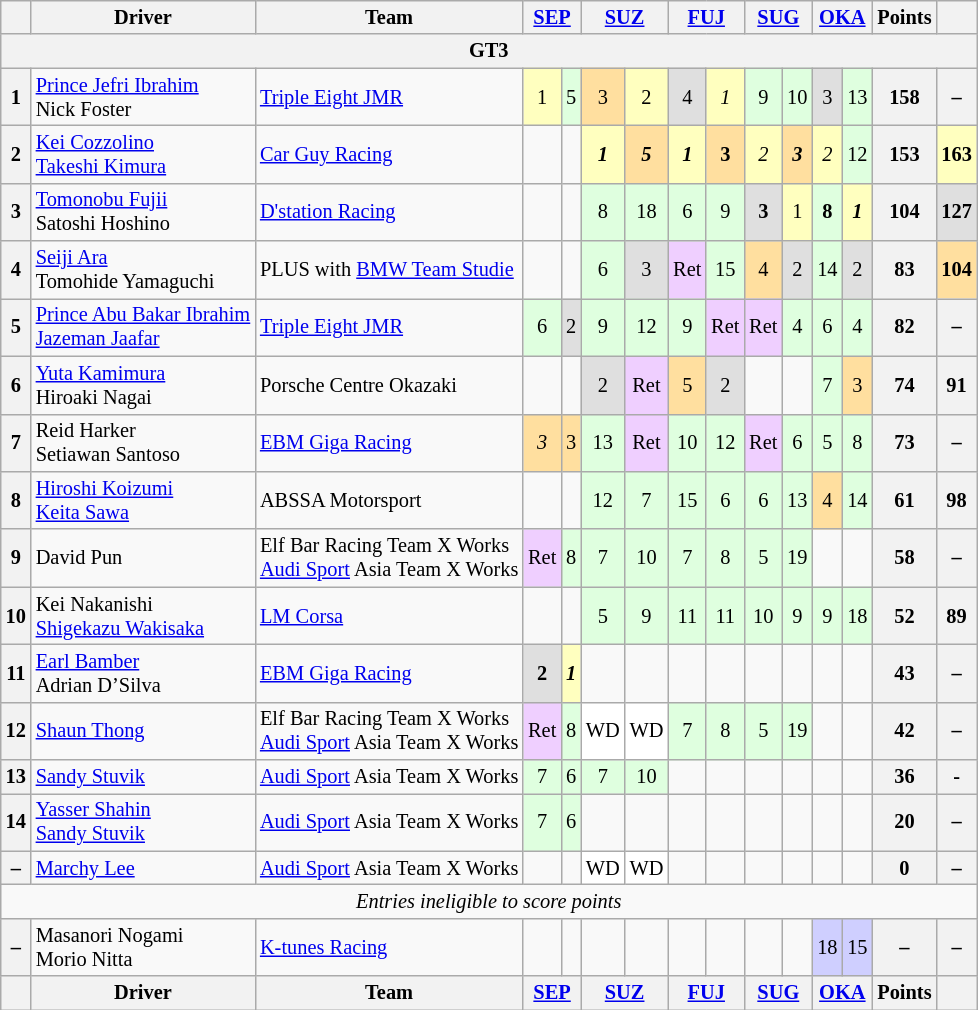<table class="wikitable" style="font-size: 85%; text-align:center;">
<tr>
<th></th>
<th>Driver</th>
<th>Team</th>
<th colspan=2><a href='#'>SEP</a><br></th>
<th colspan=2><a href='#'>SUZ</a><br></th>
<th colspan=2><a href='#'>FUJ</a><br></th>
<th colspan=2><a href='#'>SUG</a><br></th>
<th colspan=2><a href='#'>OKA</a><br></th>
<th>Points</th>
<th></th>
</tr>
<tr>
<th colspan="15">GT3</th>
</tr>
<tr>
<th>1</th>
<td align="left"> <a href='#'>Prince Jefri Ibrahim</a><br> Nick Foster</td>
<td align="left"> <a href='#'>Triple Eight JMR</a></td>
<td style="background:#FFFFBF;">1</td>
<td style="background:#DFFFDF;">5</td>
<td style="background:#FFDF9F;">3</td>
<td style="background:#FFFFBF;">2</td>
<td style="background:#DFDFDF;">4</td>
<td style="background:#FFFFBF;"><em>1</em></td>
<td style="background:#DFFFDF;">9</td>
<td style="background:#DFFFDF;">10</td>
<td style="background:#DFDFDF;">3</td>
<td style="background:#DFFFDF;">13</td>
<th>158</th>
<th>–</th>
</tr>
<tr>
<th>2</th>
<td align="left"> <a href='#'>Kei Cozzolino</a><br> <a href='#'>Takeshi Kimura</a></td>
<td align="left"> <a href='#'>Car Guy Racing</a></td>
<td></td>
<td></td>
<td style="background:#FFFFBF;"><strong><em>1</em></strong></td>
<td style="background:#FFDF9F;"><strong><em>5</em></strong></td>
<td style="background:#FFFFBF;"><strong><em>1</em></strong></td>
<td style="background:#FFDF9F;"><strong>3</strong></td>
<td style="background:#FFFFBF;"><em>2</em></td>
<td style="background:#FFDF9F;"><strong><em>3</em></strong></td>
<td style="background:#FFFFBF;"><em>2</em></td>
<td style="background:#DFFFDF;">12</td>
<th>153</th>
<th style="background:#FFFFBF;">163</th>
</tr>
<tr>
<th>3</th>
<td align="left"> <a href='#'>Tomonobu Fujii</a><br> Satoshi Hoshino</td>
<td align="left"> <a href='#'>D'station Racing</a></td>
<td></td>
<td></td>
<td style="background:#DFFFDF;">8</td>
<td style="background:#DFFFDF;">18</td>
<td style="background:#DFFFDF;">6</td>
<td style="background:#DFFFDF;">9</td>
<td style="background:#DFDFDF;"><strong>3</strong></td>
<td style="background:#FFFFBF;">1</td>
<td style="background:#DFFFDF;"><strong>8</strong></td>
<td style="background:#FFFFBF;"><strong><em>1</em></strong></td>
<th>104</th>
<th style="background:#DFDFDF;">127</th>
</tr>
<tr>
<th>4</th>
<td align="left"> <a href='#'>Seiji Ara</a><br> Tomohide Yamaguchi</td>
<td align="left"> PLUS with <a href='#'>BMW Team Studie</a></td>
<td></td>
<td></td>
<td style="background:#DFFFDF;">6</td>
<td style="background:#DFDFDF;">3</td>
<td style="background:#EFCFFF;">Ret</td>
<td style="background:#DFFFDF;">15</td>
<td style="background:#FFDF9F;">4</td>
<td style="background:#DFDFDF;">2</td>
<td style="background:#DFFFDF;">14</td>
<td style="background:#DFDFDF;">2</td>
<th>83</th>
<th style="background:#FFDF9F;">104</th>
</tr>
<tr>
<th>5</th>
<td align="left"> <a href='#'>Prince Abu Bakar Ibrahim</a><br> <a href='#'>Jazeman Jaafar</a></td>
<td align="left"> <a href='#'>Triple Eight JMR</a></td>
<td style="background:#DFFFDF;">6</td>
<td style="background:#DFDFDF;">2</td>
<td style="background:#DFFFDF;">9</td>
<td style="background:#DFFFDF;">12</td>
<td style="background:#DFFFDF;">9</td>
<td style="background:#EFCFFF;">Ret</td>
<td style="background:#EFCFFF;">Ret</td>
<td style="background:#DFFFDF;">4</td>
<td style="background:#DFFFDF;">6</td>
<td style="background:#DFFFDF;">4</td>
<th>82</th>
<th>–</th>
</tr>
<tr>
<th>6</th>
<td align="left"> <a href='#'>Yuta Kamimura</a><br> Hiroaki Nagai</td>
<td align="left"> Porsche Centre Okazaki</td>
<td></td>
<td></td>
<td style="background:#DFDFDF;">2</td>
<td style="background:#EFCFFF;">Ret</td>
<td style="background:#FFDF9F;">5</td>
<td style="background:#DFDFDF;">2</td>
<td></td>
<td></td>
<td style="background:#DFFFDF;">7</td>
<td style="background:#FFDF9F;">3</td>
<th>74</th>
<th>91</th>
</tr>
<tr>
<th>7</th>
<td align="left"> Reid Harker<br> Setiawan Santoso</td>
<td align="left"> <a href='#'>EBM Giga Racing</a></td>
<td style="background:#FFDF9F;"><em>3</em></td>
<td style="background:#FFDF9F;">3</td>
<td style="background:#DFFFDF;">13</td>
<td style="background:#EFCFFF;">Ret</td>
<td style="background:#DFFFDF;">10</td>
<td style="background:#DFFFDF;">12</td>
<td style="background:#EFCFFF;">Ret</td>
<td style="background:#DFFFDF;">6</td>
<td style="background:#DFFFDF;">5</td>
<td style="background:#DFFFDF;">8</td>
<th>73</th>
<th>–</th>
</tr>
<tr>
<th>8</th>
<td align="left"> <a href='#'>Hiroshi Koizumi</a><br> <a href='#'>Keita Sawa</a></td>
<td align="left"> ABSSA Motorsport</td>
<td></td>
<td></td>
<td style="background:#DFFFDF;">12</td>
<td style="background:#DFFFDF;">7</td>
<td style="background:#DFFFDF;">15</td>
<td style="background:#DFFFDF;">6</td>
<td style="background:#DFFFDF;">6</td>
<td style="background:#DFFFDF;">13</td>
<td style="background:#FFDF9F;">4</td>
<td style="background:#DFFFDF;">14</td>
<th>61</th>
<th>98</th>
</tr>
<tr>
<th>9</th>
<td align="left"> David Pun</td>
<td align="left"> Elf Bar Racing Team X Works<br> <a href='#'>Audi Sport</a> Asia Team X Works</td>
<td style="background:#EFCFFF;">Ret</td>
<td style="background:#DFFFDF;">8</td>
<td style="background:#DFFFDF;">7</td>
<td style="background:#DFFFDF;">10</td>
<td style="background:#DFFFDF;">7</td>
<td style="background:#DFFFDF;">8</td>
<td style="background:#DFFFDF;">5</td>
<td style="background:#DFFFDF;">19</td>
<td></td>
<td></td>
<th>58</th>
<th>–</th>
</tr>
<tr>
<th>10</th>
<td align="left"> Kei Nakanishi<br> <a href='#'>Shigekazu Wakisaka</a></td>
<td align="left"> <a href='#'>LM Corsa</a></td>
<td></td>
<td></td>
<td style="background:#DFFFDF;">5</td>
<td style="background:#DFFFDF;">9</td>
<td style="background:#DFFFDF;">11</td>
<td style="background:#DFFFDF;">11</td>
<td style="background:#DFFFDF;">10</td>
<td style="background:#DFFFDF;">9</td>
<td style="background:#DFFFDF;">9</td>
<td style="background:#DFFFDF;">18</td>
<th>52</th>
<th>89</th>
</tr>
<tr>
<th>11</th>
<td align="left"> <a href='#'>Earl Bamber</a><br> Adrian D’Silva</td>
<td align="left"> <a href='#'>EBM Giga Racing</a></td>
<td style="background:#DFDFDF;"><strong>2</strong></td>
<td style="background:#FFFFBF;"><strong><em>1</em></strong></td>
<td></td>
<td></td>
<td></td>
<td></td>
<td></td>
<td></td>
<td></td>
<td></td>
<th>43</th>
<th>–</th>
</tr>
<tr>
<th>12</th>
<td align="left"> <a href='#'>Shaun Thong</a></td>
<td align="left"> Elf Bar Racing Team X Works<br> <a href='#'>Audi Sport</a> Asia Team X Works</td>
<td style="background:#EFCFFF;">Ret</td>
<td style="background:#DFFFDF;">8</td>
<td style="background:#FFFFFF;">WD</td>
<td style="background:#FFFFFF;">WD</td>
<td style="background:#DFFFDF;">7</td>
<td style="background:#DFFFDF;">8</td>
<td style="background:#DFFFDF;">5</td>
<td style="background:#DFFFDF;">19</td>
<td></td>
<td></td>
<th>42</th>
<th>–</th>
</tr>
<tr>
<th>13</th>
<td align="left"> <a href='#'>Sandy Stuvik</a></td>
<td align="left"> <a href='#'>Audi Sport</a> Asia Team X Works</td>
<td style="background:#DFFFDF;">7</td>
<td style="background:#DFFFDF;">6</td>
<td style="background:#DFFFDF;">7</td>
<td style="background:#DFFFDF;">10</td>
<td></td>
<td></td>
<td></td>
<td></td>
<td></td>
<td></td>
<th>36</th>
<th>-</th>
</tr>
<tr>
<th>14</th>
<td align="left"> <a href='#'>Yasser Shahin</a><br> <a href='#'>Sandy Stuvik</a></td>
<td align="left"> <a href='#'>Audi Sport</a> Asia Team X Works</td>
<td style="background:#DFFFDF;">7</td>
<td style="background:#DFFFDF;">6</td>
<td></td>
<td></td>
<td></td>
<td></td>
<td></td>
<td></td>
<td></td>
<td></td>
<th>20</th>
<th>–</th>
</tr>
<tr>
<th>–</th>
<td align=left> <a href='#'>Marchy Lee</a></td>
<td align=left> <a href='#'>Audi Sport</a> Asia Team X Works</td>
<td></td>
<td></td>
<td style="background:#FFFFFF;">WD</td>
<td style="background:#FFFFFF;">WD</td>
<td></td>
<td></td>
<td></td>
<td></td>
<td></td>
<td></td>
<th>0</th>
<th>–</th>
</tr>
<tr>
<td colspan="15"><em>Entries ineligible to score points</em></td>
</tr>
<tr>
<th>–</th>
<td align="left"> Masanori Nogami<br> Morio Nitta</td>
<td align="left"> <a href='#'>K-tunes Racing</a></td>
<td></td>
<td></td>
<td></td>
<td></td>
<td></td>
<td></td>
<td></td>
<td></td>
<td style="background:#CFCFFF;">18</td>
<td style="background:#CFCFFF;">15</td>
<th>–</th>
<th>–</th>
</tr>
<tr>
<th></th>
<th>Driver</th>
<th>Team</th>
<th colspan="2"><a href='#'>SEP</a><br></th>
<th colspan="2"><a href='#'>SUZ</a><br></th>
<th colspan="2"><a href='#'>FUJ</a><br></th>
<th colspan="2"><a href='#'>SUG</a><br></th>
<th colspan="2"><a href='#'>OKA</a><br></th>
<th>Points</th>
<th></th>
</tr>
</table>
